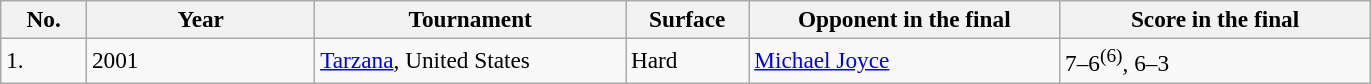<table class="sortable wikitable" style=font-size:97%>
<tr>
<th width=50>No.</th>
<th width=145>Year</th>
<th width=200>Tournament</th>
<th width=75>Surface</th>
<th width=200>Opponent in the final</th>
<th width=200>Score in the final</th>
</tr>
<tr>
<td>1.</td>
<td>2001</td>
<td> <a href='#'>Tarzana</a>, United States</td>
<td>Hard</td>
<td> <a href='#'>Michael Joyce</a></td>
<td>7–6<sup>(6)</sup>, 6–3</td>
</tr>
</table>
